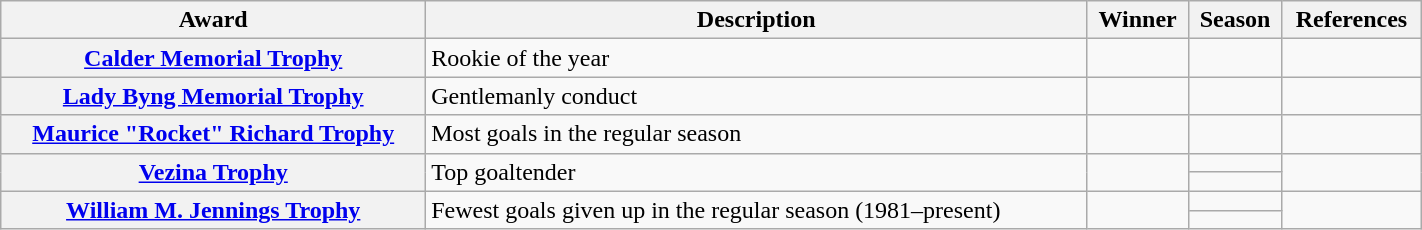<table class="wikitable sortable" width="75%">
<tr>
<th scope="col">Award</th>
<th scope="col" class="unsortable">Description</th>
<th scope="col">Winner</th>
<th scope="col">Season</th>
<th scope="col" class="unsortable">References</th>
</tr>
<tr>
<th scope="row"><a href='#'>Calder Memorial Trophy</a></th>
<td>Rookie of the year</td>
<td></td>
<td></td>
<td></td>
</tr>
<tr>
<th scope="row"><a href='#'>Lady Byng Memorial Trophy</a></th>
<td>Gentlemanly conduct</td>
<td></td>
<td></td>
<td></td>
</tr>
<tr>
<th scope="row"><a href='#'>Maurice "Rocket" Richard Trophy</a></th>
<td>Most goals in the regular season</td>
<td></td>
<td></td>
<td></td>
</tr>
<tr>
<th scope="row" rowspan="2"><a href='#'>Vezina Trophy</a></th>
<td rowspan="2">Top goaltender</td>
<td rowspan="2"></td>
<td></td>
<td rowspan="2"></td>
</tr>
<tr>
<td></td>
</tr>
<tr>
<th scope="row" rowspan="2"><a href='#'>William M. Jennings Trophy</a></th>
<td rowspan="2">Fewest goals given up in the regular season (1981–present)</td>
<td rowspan="2"></td>
<td></td>
<td rowspan="2"></td>
</tr>
<tr>
<td></td>
</tr>
</table>
